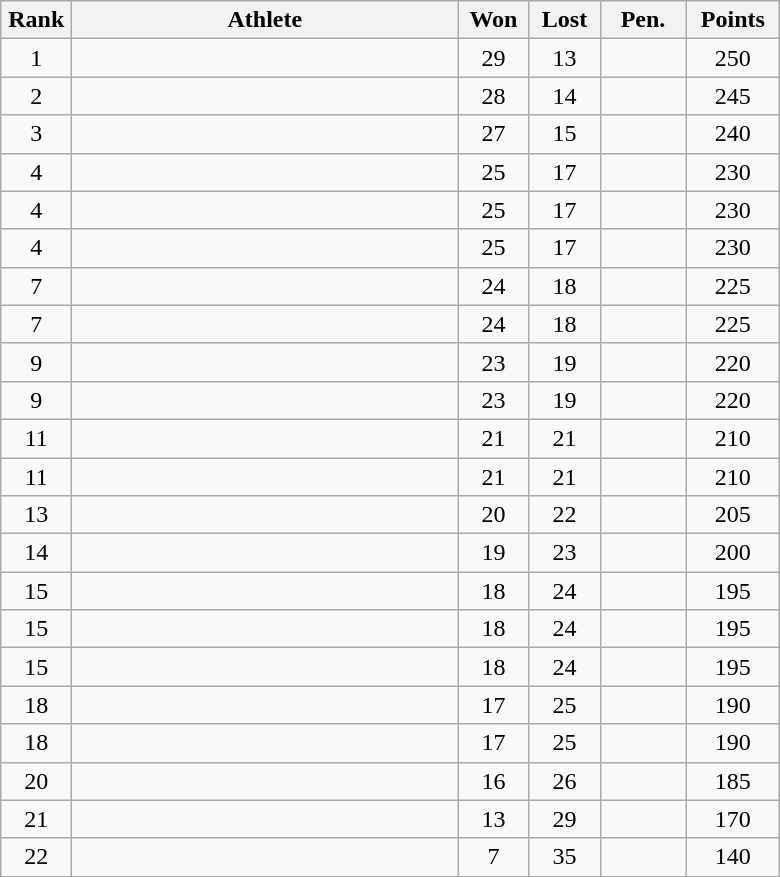<table class=wikitable style="text-align:center">
<tr>
<th width=40>Rank</th>
<th width=250>Athlete</th>
<th width=40>Won</th>
<th width=40>Lost</th>
<th width=50>Pen.</th>
<th width=55>Points</th>
</tr>
<tr>
<td>1</td>
<td align=left></td>
<td>29</td>
<td>13</td>
<td></td>
<td>250</td>
</tr>
<tr>
<td>2</td>
<td align=left></td>
<td>28</td>
<td>14</td>
<td></td>
<td>245</td>
</tr>
<tr>
<td>3</td>
<td align=left></td>
<td>27</td>
<td>15</td>
<td></td>
<td>240</td>
</tr>
<tr>
<td>4</td>
<td align=left></td>
<td>25</td>
<td>17</td>
<td></td>
<td>230</td>
</tr>
<tr>
<td>4</td>
<td align=left></td>
<td>25</td>
<td>17</td>
<td></td>
<td>230</td>
</tr>
<tr>
<td>4</td>
<td align=left></td>
<td>25</td>
<td>17</td>
<td></td>
<td>230</td>
</tr>
<tr>
<td>7</td>
<td align=left></td>
<td>24</td>
<td>18</td>
<td></td>
<td>225</td>
</tr>
<tr>
<td>7</td>
<td align=left></td>
<td>24</td>
<td>18</td>
<td></td>
<td>225</td>
</tr>
<tr>
<td>9</td>
<td align=left></td>
<td>23</td>
<td>19</td>
<td></td>
<td>220</td>
</tr>
<tr>
<td>9</td>
<td align=left></td>
<td>23</td>
<td>19</td>
<td></td>
<td>220</td>
</tr>
<tr>
<td>11</td>
<td align=left></td>
<td>21</td>
<td>21</td>
<td></td>
<td>210</td>
</tr>
<tr>
<td>11</td>
<td align=left></td>
<td>21</td>
<td>21</td>
<td></td>
<td>210</td>
</tr>
<tr>
<td>13</td>
<td align=left></td>
<td>20</td>
<td>22</td>
<td></td>
<td>205</td>
</tr>
<tr>
<td>14</td>
<td align=left></td>
<td>19</td>
<td>23</td>
<td></td>
<td>200</td>
</tr>
<tr>
<td>15</td>
<td align=left></td>
<td>18</td>
<td>24</td>
<td></td>
<td>195</td>
</tr>
<tr>
<td>15</td>
<td align=left></td>
<td>18</td>
<td>24</td>
<td></td>
<td>195</td>
</tr>
<tr>
<td>15</td>
<td align=left></td>
<td>18</td>
<td>24</td>
<td></td>
<td>195</td>
</tr>
<tr>
<td>18</td>
<td align=left></td>
<td>17</td>
<td>25</td>
<td></td>
<td>190</td>
</tr>
<tr>
<td>18</td>
<td align=left></td>
<td>17</td>
<td>25</td>
<td></td>
<td>190</td>
</tr>
<tr>
<td>20</td>
<td align=left></td>
<td>16</td>
<td>26</td>
<td></td>
<td>185</td>
</tr>
<tr>
<td>21</td>
<td align=left></td>
<td>13</td>
<td>29</td>
<td></td>
<td>170</td>
</tr>
<tr>
<td>22</td>
<td align=left></td>
<td>7</td>
<td>35</td>
<td></td>
<td>140</td>
</tr>
</table>
